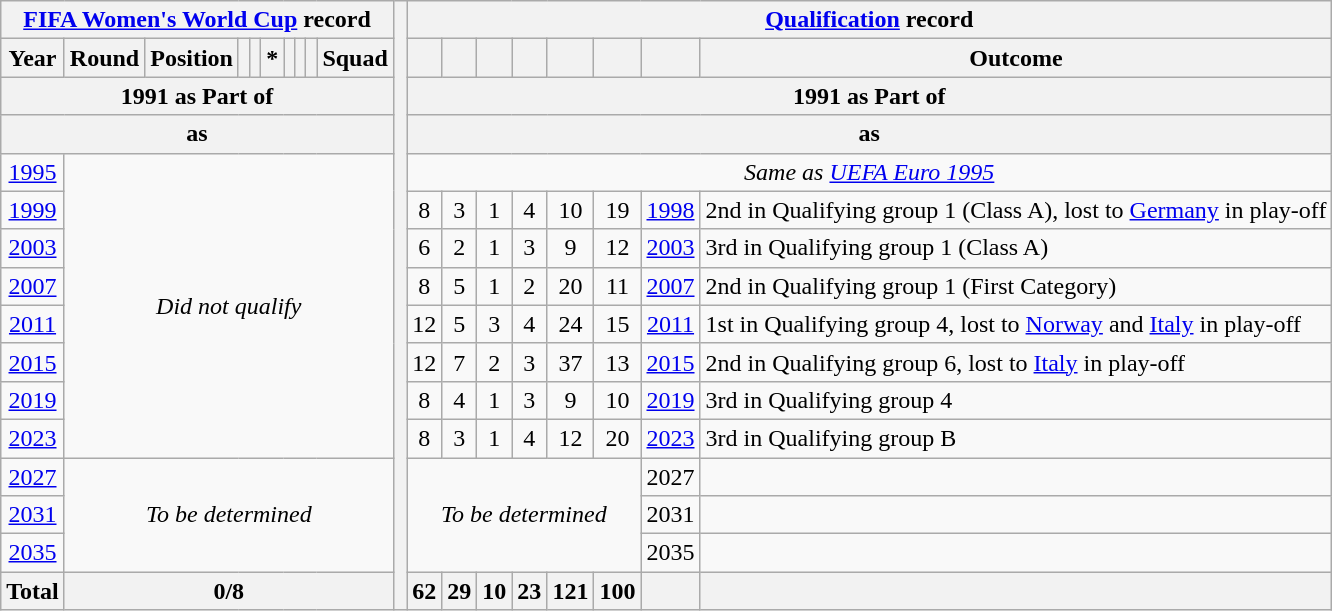<table class="wikitable" style="text-align: center;">
<tr>
<th colspan=10><a href='#'>FIFA Women's World Cup</a> record</th>
<th style="width:1%;" rowspan=16></th>
<th colspan=8><a href='#'>Qualification</a> record</th>
</tr>
<tr>
<th>Year</th>
<th>Round</th>
<th>Position</th>
<th></th>
<th></th>
<th>*</th>
<th></th>
<th></th>
<th></th>
<th>Squad</th>
<th></th>
<th></th>
<th></th>
<th></th>
<th></th>
<th></th>
<th></th>
<th>Outcome</th>
</tr>
<tr>
<th colspan=10>1991 as Part of </th>
<th colspan=8>1991 as Part of </th>
</tr>
<tr>
<th colspan=10>as </th>
<th colspan=8>as </th>
</tr>
<tr>
<td> <a href='#'>1995</a></td>
<td colspan=9 rowspan=8><em>Did not qualify</em></td>
<td colspan=8><em>Same as <a href='#'>UEFA Euro 1995</a></em></td>
</tr>
<tr>
<td> <a href='#'>1999</a></td>
<td>8</td>
<td>3</td>
<td>1</td>
<td>4</td>
<td>10</td>
<td>19</td>
<td><a href='#'>1998</a></td>
<td align=left>2nd in Qualifying group 1 (Class A), lost to <a href='#'>Germany</a> in play-off</td>
</tr>
<tr>
<td> <a href='#'>2003</a></td>
<td>6</td>
<td>2</td>
<td>1</td>
<td>3</td>
<td>9</td>
<td>12</td>
<td><a href='#'>2003</a></td>
<td align=left>3rd in Qualifying group 1 (Class A)</td>
</tr>
<tr>
<td> <a href='#'>2007</a></td>
<td>8</td>
<td>5</td>
<td>1</td>
<td>2</td>
<td>20</td>
<td>11</td>
<td><a href='#'>2007</a></td>
<td align=left>2nd in Qualifying group 1 (First Category)</td>
</tr>
<tr>
<td> <a href='#'>2011</a></td>
<td>12</td>
<td>5</td>
<td>3</td>
<td>4</td>
<td>24</td>
<td>15</td>
<td><a href='#'>2011</a></td>
<td align=left>1st in Qualifying group 4, lost to <a href='#'>Norway</a> and <a href='#'>Italy</a> in play-off</td>
</tr>
<tr>
<td> <a href='#'>2015</a></td>
<td>12</td>
<td>7</td>
<td>2</td>
<td>3</td>
<td>37</td>
<td>13</td>
<td><a href='#'>2015</a></td>
<td align=left>2nd in Qualifying group 6, lost to <a href='#'>Italy</a> in play-off</td>
</tr>
<tr>
<td> <a href='#'>2019</a></td>
<td>8</td>
<td>4</td>
<td>1</td>
<td>3</td>
<td>9</td>
<td>10</td>
<td><a href='#'>2019</a></td>
<td align=left>3rd in Qualifying group 4</td>
</tr>
<tr>
<td> <a href='#'>2023</a></td>
<td>8</td>
<td>3</td>
<td>1</td>
<td>4</td>
<td>12</td>
<td>20</td>
<td><a href='#'>2023</a></td>
<td align=left>3rd in Qualifying group B</td>
</tr>
<tr>
<td> <a href='#'>2027</a></td>
<td colspan=9 rowspan=3><em>To be determined</em></td>
<td colspan=6 rowspan=3><em>To be determined</em></td>
<td>2027</td>
<td></td>
</tr>
<tr>
<td> <a href='#'>2031</a></td>
<td>2031</td>
<td></td>
</tr>
<tr>
<td> <a href='#'>2035</a></td>
<td>2035</td>
<td></td>
</tr>
<tr>
<th>Total</th>
<th colspan=9>0/8</th>
<th>62</th>
<th>29</th>
<th>10</th>
<th>23</th>
<th>121</th>
<th>100</th>
<th></th>
<th></th>
</tr>
</table>
